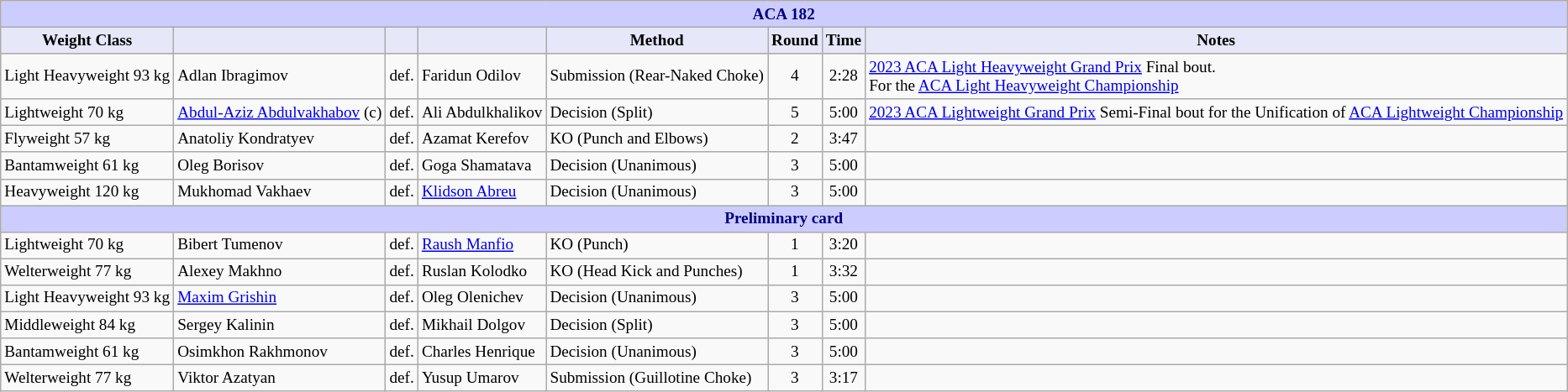<table class="wikitable" style="font-size: 80%;">
<tr>
<th colspan="8" style="background-color: #ccf; color: #000080; text-align: center;"><strong>ACA 182</strong></th>
</tr>
<tr>
<th colspan="1" style="background-color: #E6E8FA; color: #000000; text-align: center;">Weight Class</th>
<th colspan="1" style="background-color: #E6E8FA; color: #000000; text-align: center;"></th>
<th colspan="1" style="background-color: #E6E8FA; color: #000000; text-align: center;"></th>
<th colspan="1" style="background-color: #E6E8FA; color: #000000; text-align: center;"></th>
<th colspan="1" style="background-color: #E6E8FA; color: #000000; text-align: center;">Method</th>
<th colspan="1" style="background-color: #E6E8FA; color: #000000; text-align: center;">Round</th>
<th colspan="1" style="background-color: #E6E8FA; color: #000000; text-align: center;">Time</th>
<th colspan="1" style="background-color: #E6E8FA; color: #000000; text-align: center;">Notes</th>
</tr>
<tr>
<td>Light Heavyweight 93 kg</td>
<td> Adlan Ibragimov</td>
<td>def.</td>
<td> Faridun Odilov</td>
<td>Submission (Rear-Naked Choke)</td>
<td align=center>4</td>
<td align=center>2:28</td>
<td><a href='#'>2023 ACA Light Heavyweight Grand Prix</a> Final bout.<br>For the <a href='#'>ACA Light Heavyweight Championship</a></td>
</tr>
<tr>
<td>Lightweight 70 kg</td>
<td> <a href='#'>Abdul-Aziz Abdulvakhabov</a> (c)</td>
<td>def.</td>
<td> Ali Abdulkhalikov</td>
<td>Decision (Split)</td>
<td align=center>5</td>
<td align=center>5:00</td>
<td><a href='#'>2023 ACA Lightweight Grand Prix</a> Semi-Final bout for the Unification of <a href='#'>ACA Lightweight Championship</a></td>
</tr>
<tr>
<td>Flyweight 57 kg</td>
<td> Anatoliy Kondratyev</td>
<td>def.</td>
<td>  Azamat Kerefov</td>
<td>KO (Punch and Elbows)</td>
<td align=center>2</td>
<td align=center>3:47</td>
<td></td>
</tr>
<tr>
<td>Bantamweight 61 kg</td>
<td> Oleg Borisov</td>
<td>def.</td>
<td> Goga Shamatava</td>
<td>Decision (Unanimous)</td>
<td align=center>3</td>
<td align=center>5:00</td>
<td></td>
</tr>
<tr>
<td>Heavyweight 120 kg</td>
<td> Mukhomad Vakhaev</td>
<td>def.</td>
<td> <a href='#'>Klidson Abreu</a></td>
<td>Decision (Unanimous)</td>
<td align=center>3</td>
<td align=center>5:00</td>
<td></td>
</tr>
<tr>
<th colspan="8" style="background-color: #ccf; color: #000080; text-align: center;"><strong>Preliminary card</strong></th>
</tr>
<tr>
<td>Lightweight 70 kg</td>
<td> Bibert Tumenov</td>
<td>def.</td>
<td> <a href='#'>Raush Manfio</a></td>
<td>KO (Punch)</td>
<td align="center">1</td>
<td align="center">3:20</td>
<td></td>
</tr>
<tr>
<td>Welterweight 77 kg</td>
<td> Alexey Makhno</td>
<td>def.</td>
<td>  Ruslan Kolodko</td>
<td>KO (Head Kick and Punches)</td>
<td align=center>1</td>
<td align=center>3:32</td>
<td></td>
</tr>
<tr>
<td>Light Heavyweight 93 kg</td>
<td> <a href='#'>Maxim Grishin</a></td>
<td>def.</td>
<td> Oleg Olenichev</td>
<td>Decision (Unanimous)</td>
<td align=center>3</td>
<td align=center>5:00</td>
<td></td>
</tr>
<tr>
<td>Middleweight 84 kg</td>
<td> Sergey Kalinin</td>
<td>def.</td>
<td> Mikhail Dolgov</td>
<td>Decision (Split)</td>
<td align=center>3</td>
<td align=center>5:00</td>
<td></td>
</tr>
<tr>
<td>Bantamweight 61 kg</td>
<td> Osimkhon Rakhmonov</td>
<td>def.</td>
<td> Charles Henrique</td>
<td>Decision (Unanimous)</td>
<td align=center>3</td>
<td align=center>5:00</td>
<td></td>
</tr>
<tr>
<td>Welterweight 77 kg</td>
<td> Viktor Azatyan</td>
<td>def.</td>
<td> Yusup Umarov</td>
<td>Submission (Guillotine Choke)</td>
<td align=center>3</td>
<td align=center>3:17</td>
<td></td>
</tr>
</table>
